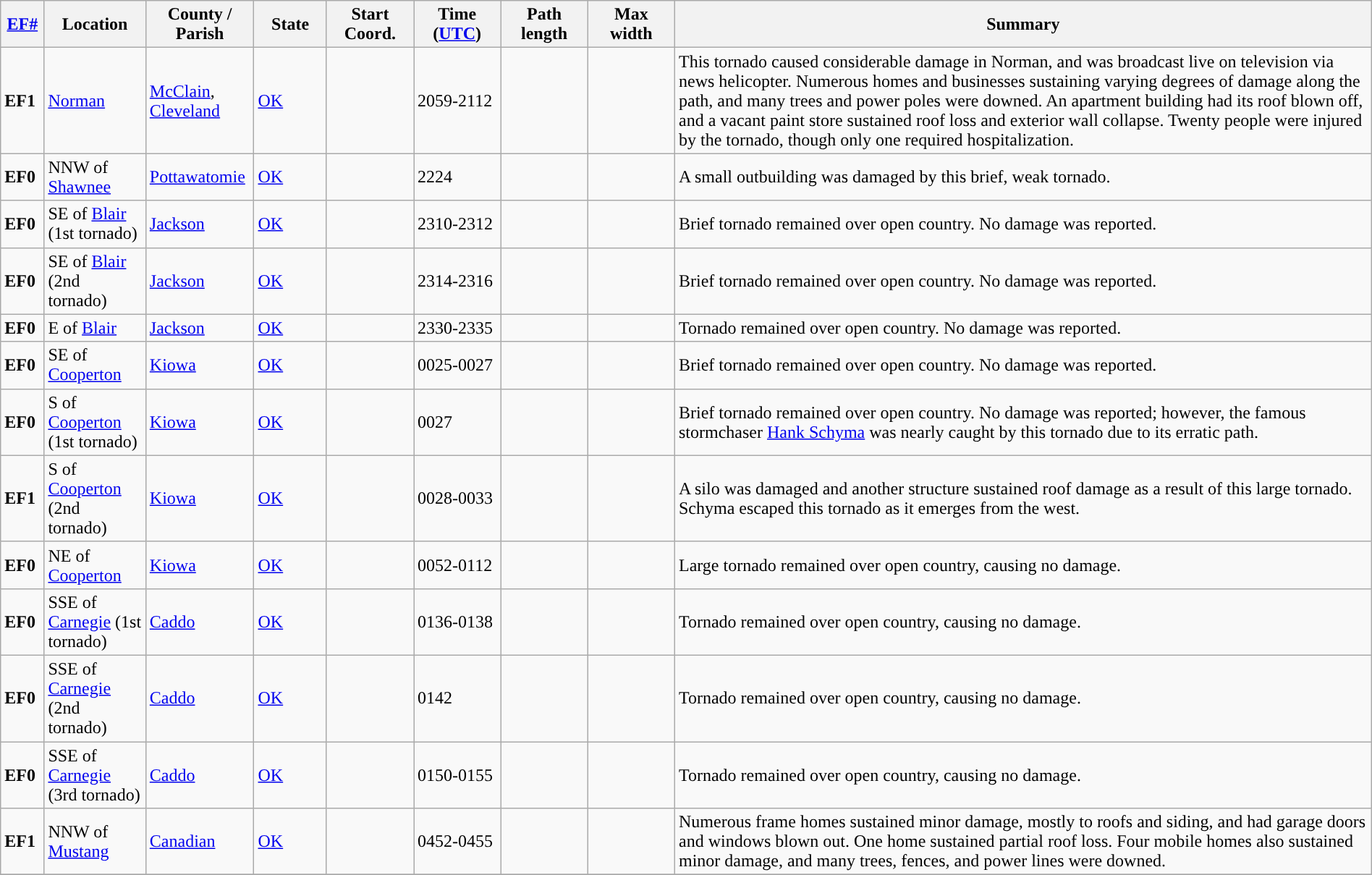<table class="wikitable sortable" style="width:100%;">
<tr>
<th scope="col"  style="width:3%; text-align:center;"><a href='#'>EF#</a></th>
<th scope="col"  style="width:7%; text-align:center;" class="unsortable">Location</th>
<th scope="col"  style="width:6%; text-align:center;" class="unsortable">County / Parish</th>
<th scope="col"  style="width:5%; text-align:center;">State</th>
<th scope="col"  style="width:6%; text-align:center;">Start Coord.</th>
<th scope="col"  style="width:6%; text-align:center;">Time (<a href='#'>UTC</a>)</th>
<th scope="col"  style="width:6%; text-align:center;">Path length</th>
<th scope="col"  style="width:6%; text-align:center;">Max width</th>
<th scope="col" class="unsortable" style="width:48%; text-align:center;">Summary</th>
</tr>
<tr>
<td><strong>EF1</strong></td>
<td><a href='#'>Norman</a></td>
<td><a href='#'>McClain</a>, <a href='#'>Cleveland</a></td>
<td><a href='#'>OK</a></td>
<td></td>
<td>2059-2112</td>
<td></td>
<td></td>
<td>This tornado caused considerable damage in Norman, and was broadcast live on television via news helicopter. Numerous homes and businesses sustaining varying degrees of damage along the path, and many trees and power poles were downed. An apartment building had its roof blown off, and a vacant paint store sustained roof loss and exterior wall collapse. Twenty people were injured by the tornado, though only one required hospitalization.</td>
</tr>
<tr>
<td><strong>EF0</strong></td>
<td>NNW of <a href='#'>Shawnee</a></td>
<td><a href='#'>Pottawatomie</a></td>
<td><a href='#'>OK</a></td>
<td></td>
<td>2224</td>
<td></td>
<td></td>
<td>A small outbuilding was damaged by this brief, weak tornado.</td>
</tr>
<tr>
<td><strong>EF0</strong></td>
<td>SE of <a href='#'>Blair</a> (1st tornado)</td>
<td><a href='#'>Jackson</a></td>
<td><a href='#'>OK</a></td>
<td></td>
<td>2310-2312</td>
<td></td>
<td></td>
<td>Brief tornado remained over open country. No damage was reported.</td>
</tr>
<tr>
<td><strong>EF0</strong></td>
<td>SE of <a href='#'>Blair</a> (2nd tornado)</td>
<td><a href='#'>Jackson</a></td>
<td><a href='#'>OK</a></td>
<td></td>
<td>2314-2316</td>
<td></td>
<td></td>
<td>Brief tornado remained over open country. No damage was reported.</td>
</tr>
<tr>
<td><strong>EF0</strong></td>
<td>E of <a href='#'>Blair</a></td>
<td><a href='#'>Jackson</a></td>
<td><a href='#'>OK</a></td>
<td></td>
<td>2330-2335</td>
<td></td>
<td></td>
<td>Tornado remained over open country. No damage was reported.</td>
</tr>
<tr>
<td><strong>EF0</strong></td>
<td>SE of <a href='#'>Cooperton</a></td>
<td><a href='#'>Kiowa</a></td>
<td><a href='#'>OK</a></td>
<td></td>
<td>0025-0027</td>
<td></td>
<td></td>
<td>Brief tornado remained over open country. No damage was reported.</td>
</tr>
<tr>
<td><strong>EF0</strong></td>
<td>S of <a href='#'>Cooperton</a> (1st tornado)</td>
<td><a href='#'>Kiowa</a></td>
<td><a href='#'>OK</a></td>
<td></td>
<td>0027</td>
<td></td>
<td></td>
<td>Brief tornado remained over open country. No damage was reported; however, the famous stormchaser <a href='#'>Hank Schyma</a> was nearly caught by this tornado due to its erratic path.</td>
</tr>
<tr>
<td><strong>EF1</strong></td>
<td>S of <a href='#'>Cooperton</a> (2nd tornado)</td>
<td><a href='#'>Kiowa</a></td>
<td><a href='#'>OK</a></td>
<td></td>
<td>0028-0033</td>
<td></td>
<td></td>
<td>A silo was damaged and another structure sustained roof damage as a result of this large tornado. Schyma escaped this tornado as it emerges from the west.</td>
</tr>
<tr>
<td><strong>EF0</strong></td>
<td>NE of <a href='#'>Cooperton</a></td>
<td><a href='#'>Kiowa</a></td>
<td><a href='#'>OK</a></td>
<td></td>
<td>0052-0112</td>
<td></td>
<td></td>
<td>Large tornado remained over open country, causing no damage.</td>
</tr>
<tr>
<td><strong>EF0</strong></td>
<td>SSE of <a href='#'>Carnegie</a> (1st tornado)</td>
<td><a href='#'>Caddo</a></td>
<td><a href='#'>OK</a></td>
<td></td>
<td>0136-0138</td>
<td></td>
<td></td>
<td>Tornado remained over open country, causing no damage.</td>
</tr>
<tr>
<td><strong>EF0</strong></td>
<td>SSE of <a href='#'>Carnegie</a> (2nd tornado)</td>
<td><a href='#'>Caddo</a></td>
<td><a href='#'>OK</a></td>
<td></td>
<td>0142</td>
<td></td>
<td></td>
<td>Tornado remained over open country, causing no damage.</td>
</tr>
<tr>
<td><strong>EF0</strong></td>
<td>SSE of <a href='#'>Carnegie</a> (3rd tornado)</td>
<td><a href='#'>Caddo</a></td>
<td><a href='#'>OK</a></td>
<td></td>
<td>0150-0155</td>
<td></td>
<td></td>
<td>Tornado remained over open country, causing no damage.</td>
</tr>
<tr>
<td><strong>EF1</strong></td>
<td>NNW of <a href='#'>Mustang</a></td>
<td><a href='#'>Canadian</a></td>
<td><a href='#'>OK</a></td>
<td></td>
<td>0452-0455</td>
<td></td>
<td></td>
<td>Numerous frame homes sustained minor damage, mostly to roofs and siding, and had garage doors and windows blown out. One home sustained partial roof loss. Four mobile homes also sustained minor damage, and many trees, fences, and power lines were downed.</td>
</tr>
<tr>
</tr>
</table>
